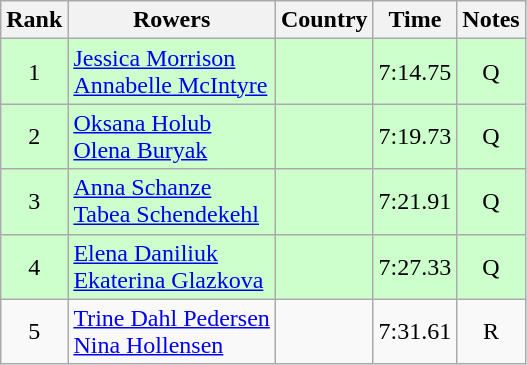<table class="wikitable" style="text-align:center">
<tr>
<th>Rank</th>
<th>Rowers</th>
<th>Country</th>
<th>Time</th>
<th>Notes</th>
</tr>
<tr bgcolor=ccffcc>
<td>1</td>
<td align="left"><a href='#'>Jessica Morrison</a><br><a href='#'>Annabelle McIntyre</a></td>
<td align="left"></td>
<td>7:14.75</td>
<td>Q</td>
</tr>
<tr bgcolor=ccffcc>
<td>2</td>
<td align="left"><a href='#'>Oksana Holub</a><br><a href='#'>Olena Buryak</a></td>
<td align="left"></td>
<td>7:19.73</td>
<td>Q</td>
</tr>
<tr bgcolor=ccffcc>
<td>3</td>
<td align="left"><a href='#'>Anna Schanze</a><br><a href='#'>Tabea Schendekehl</a></td>
<td align="left"></td>
<td>7:21.91</td>
<td>Q</td>
</tr>
<tr bgcolor=ccffcc>
<td>4</td>
<td align="left"><a href='#'>Elena Daniliuk</a><br><a href='#'>Ekaterina Glazkova</a></td>
<td align="left"></td>
<td>7:27.33</td>
<td>Q</td>
</tr>
<tr>
<td>5</td>
<td align="left"><a href='#'>Trine Dahl Pedersen</a><br><a href='#'>Nina Hollensen</a></td>
<td align="left"></td>
<td>7:31.61</td>
<td>R</td>
</tr>
</table>
